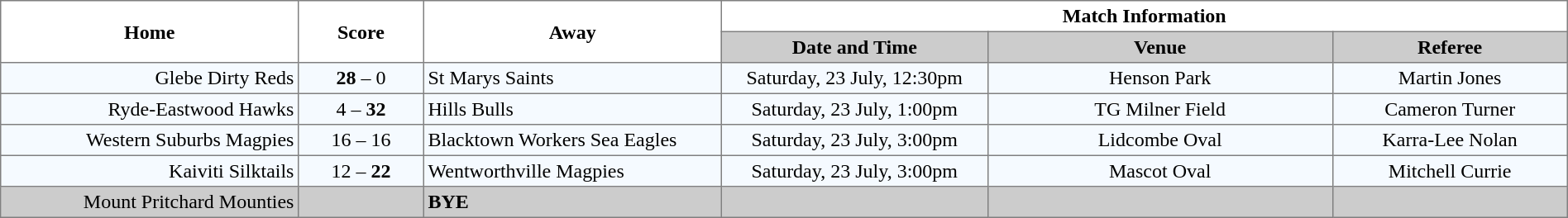<table border="1" cellpadding="3" cellspacing="0" width="100%" style="border-collapse:collapse;  text-align:center;">
<tr>
<th rowspan="2" width="19%">Home</th>
<th rowspan="2" width="8%">Score</th>
<th rowspan="2" width="19%">Away</th>
<th colspan="3">Match Information</th>
</tr>
<tr style="background:#CCCCCC">
<th width="17%">Date and Time</th>
<th width="22%">Venue</th>
<th width="50%">Referee</th>
</tr>
<tr style="text-align:center; background:#f5faff;">
<td align="right">Glebe Dirty Reds </td>
<td><strong>28</strong> – 0</td>
<td align="left"> St Marys Saints</td>
<td>Saturday, 23 July, 12:30pm</td>
<td>Henson Park</td>
<td>Martin Jones</td>
</tr>
<tr style="text-align:center; background:#f5faff;">
<td align="right">Ryde-Eastwood Hawks </td>
<td>4 – <strong>32</strong></td>
<td align="left"> Hills Bulls</td>
<td>Saturday, 23 July, 1:00pm</td>
<td>TG Milner Field</td>
<td>Cameron Turner</td>
</tr>
<tr style="text-align:center; background:#f5faff;">
<td align="right">Western Suburbs Magpies </td>
<td>16 – 16</td>
<td align="left"> Blacktown Workers Sea Eagles</td>
<td>Saturday, 23 July, 3:00pm</td>
<td>Lidcombe Oval</td>
<td>Karra-Lee Nolan</td>
</tr>
<tr style="text-align:center; background:#f5faff;">
<td align="right">Kaiviti Silktails </td>
<td>12 – <strong>22</strong></td>
<td align="left"> Wentworthville Magpies</td>
<td>Saturday, 23 July, 3:00pm</td>
<td>Mascot Oval</td>
<td>Mitchell Currie</td>
</tr>
<tr style="text-align:center; background:#CCCCCC;">
<td align="right">Mount Pritchard Mounties </td>
<td></td>
<td align="left"><strong>BYE</strong></td>
<td></td>
<td></td>
<td></td>
</tr>
</table>
